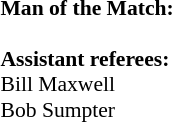<table style="width:100%; font-size:90%;">
<tr>
<td style="width:50%; vertical-align:top;"><br><strong>Man of the Match:</strong>
<br>
<br><strong>Assistant referees:</strong>
<br> Bill Maxwell
<br> Bob Sumpter</td>
</tr>
</table>
